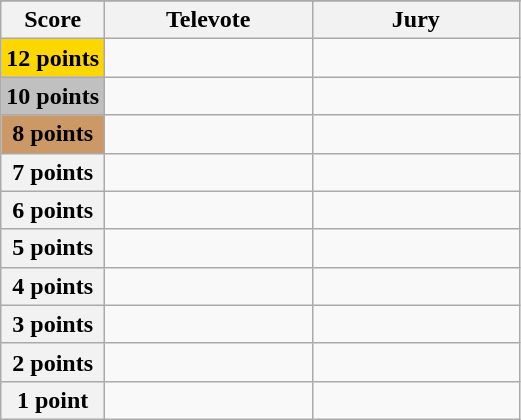<table class="wikitable">
<tr>
</tr>
<tr>
<th scope="col" width="20%">Score</th>
<th scope="col" width="40%">Televote</th>
<th scope="col" width="40%">Jury</th>
</tr>
<tr>
<th scope="row" style="background:gold">12 points</th>
<td></td>
<td></td>
</tr>
<tr>
<th scope="row" style="background:silver">10 points</th>
<td></td>
<td></td>
</tr>
<tr>
<th scope="row" style="background:#CC9966">8 points</th>
<td></td>
<td></td>
</tr>
<tr>
<th scope="row">7 points</th>
<td></td>
<td></td>
</tr>
<tr>
<th scope="row">6 points</th>
<td></td>
<td></td>
</tr>
<tr>
<th scope="row">5 points</th>
<td></td>
<td></td>
</tr>
<tr>
<th scope="row">4 points</th>
<td></td>
<td></td>
</tr>
<tr>
<th scope="row">3 points</th>
<td></td>
<td></td>
</tr>
<tr>
<th scope="row">2 points</th>
<td></td>
<td></td>
</tr>
<tr>
<th scope="row">1 point</th>
<td></td>
<td></td>
</tr>
</table>
